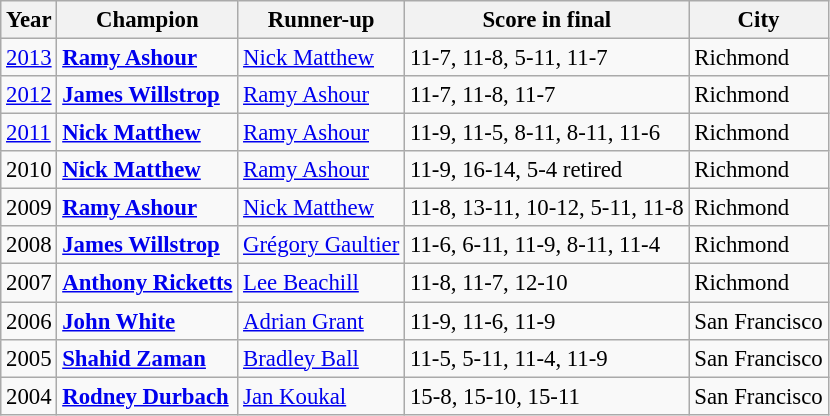<table class="wikitable" style="font-size:95%;">
<tr>
<th>Year</th>
<th>Champion</th>
<th>Runner-up</th>
<th>Score in final</th>
<th>City</th>
</tr>
<tr>
<td><a href='#'>2013</a></td>
<td> <strong><a href='#'>Ramy Ashour</a></strong></td>
<td> <a href='#'>Nick Matthew</a></td>
<td>11-7, 11-8, 5-11, 11-7</td>
<td>Richmond</td>
</tr>
<tr>
<td><a href='#'>2012</a></td>
<td> <strong><a href='#'>James Willstrop</a></strong></td>
<td> <a href='#'>Ramy Ashour</a></td>
<td>11-7, 11-8, 11-7</td>
<td>Richmond</td>
</tr>
<tr>
<td><a href='#'>2011</a></td>
<td> <strong><a href='#'>Nick Matthew</a></strong></td>
<td> <a href='#'>Ramy Ashour</a></td>
<td>11-9, 11-5, 8-11, 8-11, 11-6</td>
<td>Richmond</td>
</tr>
<tr>
<td>2010</td>
<td> <strong><a href='#'>Nick Matthew</a></strong></td>
<td> <a href='#'>Ramy Ashour</a></td>
<td>11-9, 16-14, 5-4 retired</td>
<td>Richmond</td>
</tr>
<tr>
<td>2009</td>
<td> <strong><a href='#'>Ramy Ashour</a></strong></td>
<td> <a href='#'>Nick Matthew</a></td>
<td>11-8, 13-11, 10-12, 5-11, 11-8</td>
<td>Richmond</td>
</tr>
<tr>
<td>2008</td>
<td> <strong><a href='#'>James Willstrop</a></strong></td>
<td> <a href='#'>Grégory Gaultier</a></td>
<td>11-6, 6-11, 11-9, 8-11, 11-4</td>
<td>Richmond</td>
</tr>
<tr>
<td>2007</td>
<td> <strong><a href='#'>Anthony Ricketts</a></strong></td>
<td> <a href='#'>Lee Beachill</a></td>
<td>11-8, 11-7, 12-10</td>
<td>Richmond</td>
</tr>
<tr>
<td>2006</td>
<td> <strong><a href='#'>John White</a></strong></td>
<td> <a href='#'>Adrian Grant</a></td>
<td>11-9, 11-6, 11-9</td>
<td>San Francisco</td>
</tr>
<tr>
<td>2005</td>
<td> <strong><a href='#'>Shahid Zaman</a></strong></td>
<td> <a href='#'>Bradley Ball</a></td>
<td>11-5, 5-11, 11-4, 11-9</td>
<td>San Francisco</td>
</tr>
<tr>
<td>2004</td>
<td> <strong><a href='#'>Rodney Durbach</a></strong></td>
<td> <a href='#'>Jan Koukal</a></td>
<td>15-8, 15-10, 15-11</td>
<td>San Francisco</td>
</tr>
</table>
